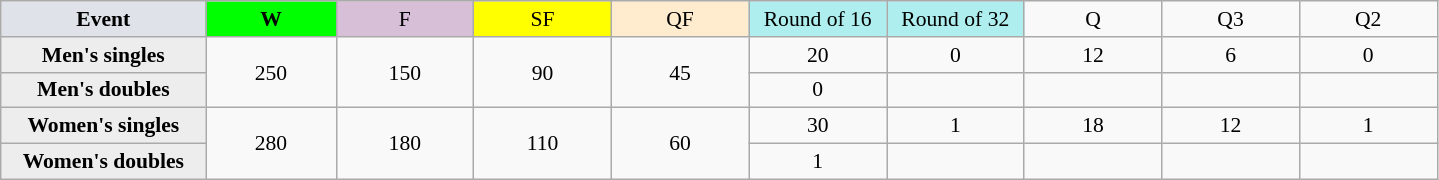<table class=wikitable style=font-size:90%;text-align:center>
<tr>
<td style="width:130px; background:#dfe2e9;"><strong>Event</strong></td>
<td style="width:80px; background:lime;"><strong>W</strong></td>
<td style="width:85px; background:thistle;">F</td>
<td style="width:85px; background:#ff0;">SF</td>
<td style="width:85px; background:#ffebcd;">QF</td>
<td style="width:85px; background:#afeeee;">Round of 16</td>
<td style="width:85px; background:#afeeee;">Round of 32</td>
<td width=85>Q</td>
<td width=85>Q3</td>
<td width=85>Q2</td>
</tr>
<tr>
<th style="background:#ededed;">Men's singles</th>
<td rowspan=2>250</td>
<td rowspan=2>150</td>
<td rowspan=2>90</td>
<td rowspan=2>45</td>
<td>20</td>
<td>0</td>
<td>12</td>
<td>6</td>
<td>0</td>
</tr>
<tr>
<th style="background:#ededed;">Men's doubles</th>
<td>0</td>
<td></td>
<td></td>
<td></td>
<td></td>
</tr>
<tr>
<th style="background:#ededed;">Women's singles</th>
<td rowspan=2>280</td>
<td rowspan=2>180</td>
<td rowspan=2>110</td>
<td rowspan=2>60</td>
<td>30</td>
<td>1</td>
<td>18</td>
<td>12</td>
<td>1</td>
</tr>
<tr>
<th style="background:#ededed;">Women's doubles</th>
<td>1</td>
<td></td>
<td></td>
<td></td>
<td></td>
</tr>
</table>
